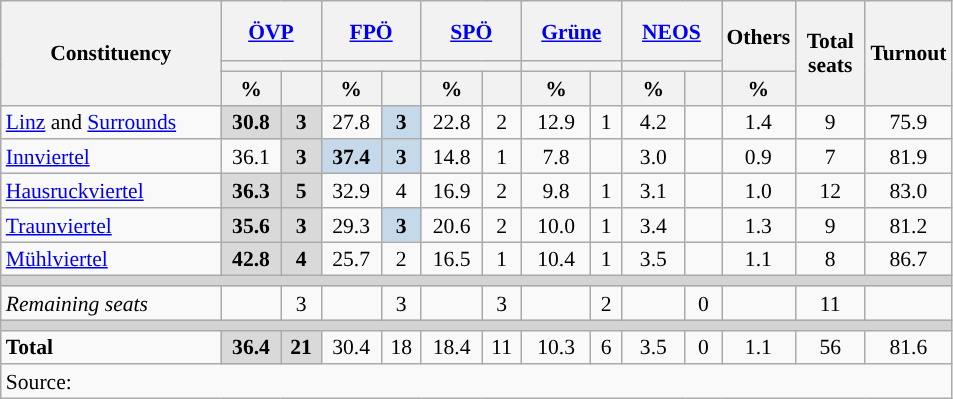<table class="wikitable" style="text-align:center;font-size:90%;line-height:16px">
<tr style="height:40px;">
<th style="width:140px;" rowspan="3">Constituency</th>
<th style="width:60px;" colspan="2"><a href='#'>ÖVP</a></th>
<th style="width:60px;" colspan="2"><a href='#'>FPÖ</a></th>
<th style="width:60px;" colspan="2"><a href='#'>SPÖ</a></th>
<th style="width:60px;" colspan="2"><a href='#'>Grüne</a></th>
<th style="width:60px;" colspan="2"><a href='#'>NEOS</a></th>
<th class="unsortable" style="width:40px;" rowspan="2">Others</th>
<th class="unsortable" style="width:40px;" rowspan="3">Total<br>seats</th>
<th class="unsortable" style="width:40px;" rowspan="3">Turnout</th>
</tr>
<tr>
<th colspan="2" style="background:"></th>
<th colspan="2" style="background:"></th>
<th colspan="2" style="background:"></th>
<th colspan="2" style="background:"></th>
<th colspan="2" style="background:"></th>
</tr>
<tr>
<th class=unsortable>%</th>
<th class=unsortable></th>
<th class=unsortable>%</th>
<th class=unsortable></th>
<th class=unsortable>%</th>
<th class=unsortable></th>
<th class=unsortable>%</th>
<th class=unsortable></th>
<th class=unsortable>%</th>
<th class=unsortable></th>
<th class=unsortable>%</th>
</tr>
<tr>
<td align=left><a href='#'>Linz</a> and <a href='#'>Surrounds</a></td>
<td bgcolor=#D9D9D9><strong>30.8</strong></td>
<td bgcolor=#D9D9D9><strong>3</strong></td>
<td>27.8</td>
<td bgcolor=#C6D9EA><strong>3</strong></td>
<td>22.8</td>
<td>2</td>
<td>12.9</td>
<td>1</td>
<td>4.2</td>
<td></td>
<td>1.4</td>
<td>9</td>
<td>75.9</td>
</tr>
<tr>
<td align=left><a href='#'>Innviertel</a></td>
<td>36.1</td>
<td bgcolor=#D9D9D9><strong>3</strong></td>
<td bgcolor=#C6D9EA><strong>37.4</strong></td>
<td bgcolor=#C6D9EA><strong>3</strong></td>
<td>14.8</td>
<td>1</td>
<td>7.8</td>
<td></td>
<td>3.0</td>
<td></td>
<td>0.9</td>
<td>7</td>
<td>81.9</td>
</tr>
<tr>
<td align=left><a href='#'>Hausruckviertel</a></td>
<td bgcolor=#D9D9D9><strong>36.3</strong></td>
<td bgcolor=#D9D9D9><strong>5</strong></td>
<td>32.9</td>
<td>4</td>
<td>16.9</td>
<td>2</td>
<td>9.8</td>
<td>1</td>
<td>3.1</td>
<td></td>
<td>1.0</td>
<td>12</td>
<td>83.0</td>
</tr>
<tr>
<td align=left><a href='#'>Traunviertel</a></td>
<td bgcolor=#D9D9D9><strong>35.6</strong></td>
<td bgcolor=#D9D9D9><strong>3</strong></td>
<td>29.3</td>
<td bgcolor=#C6D9EA><strong>3</strong></td>
<td>20.6</td>
<td>2</td>
<td>10.0</td>
<td>1</td>
<td>3.4</td>
<td></td>
<td>1.3</td>
<td>9</td>
<td>81.2</td>
</tr>
<tr>
<td align=left><a href='#'>Mühlviertel</a></td>
<td bgcolor=#D9D9D9><strong>42.8</strong></td>
<td bgcolor=#D9D9D9><strong>4</strong></td>
<td>25.7</td>
<td>2</td>
<td>16.5</td>
<td>1</td>
<td>10.4</td>
<td>1</td>
<td>3.5</td>
<td></td>
<td>1.1</td>
<td>8</td>
<td>86.7</td>
</tr>
<tr>
<td colspan=14 bgcolor=lightgrey></td>
</tr>
<tr>
<td align=left><em>Remaining seats</em></td>
<td></td>
<td>3</td>
<td></td>
<td>3</td>
<td></td>
<td>3</td>
<td></td>
<td>2</td>
<td></td>
<td>0</td>
<td></td>
<td>11</td>
<td></td>
</tr>
<tr>
<td colspan=14 bgcolor=lightgrey></td>
</tr>
<tr>
<td align=left><strong>Total</strong></td>
<td bgcolor=#D9D9D9><strong>36.4</strong></td>
<td bgcolor=#D9D9D9><strong>21</strong></td>
<td>30.4</td>
<td>18</td>
<td>18.4</td>
<td>11</td>
<td>10.3</td>
<td>6</td>
<td>3.5</td>
<td>0</td>
<td>1.1</td>
<td>56</td>
<td>81.6</td>
</tr>
<tr class=sortbottom>
<td colspan=14 align=left>Source: </td>
</tr>
</table>
